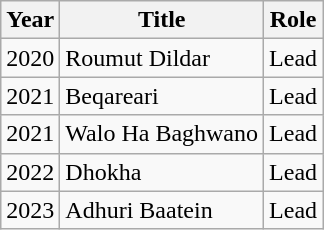<table class="wikitable">
<tr>
<th>Year</th>
<th>Title</th>
<th>Role</th>
</tr>
<tr>
<td>2020</td>
<td>Roumut Dildar</td>
<td>Lead</td>
</tr>
<tr>
<td>2021</td>
<td>Beqareari</td>
<td>Lead</td>
</tr>
<tr>
<td>2021</td>
<td>Walo Ha Baghwano</td>
<td>Lead</td>
</tr>
<tr>
<td>2022</td>
<td>Dhokha</td>
<td>Lead</td>
</tr>
<tr>
<td>2023</td>
<td>Adhuri Baatein</td>
<td>Lead</td>
</tr>
</table>
